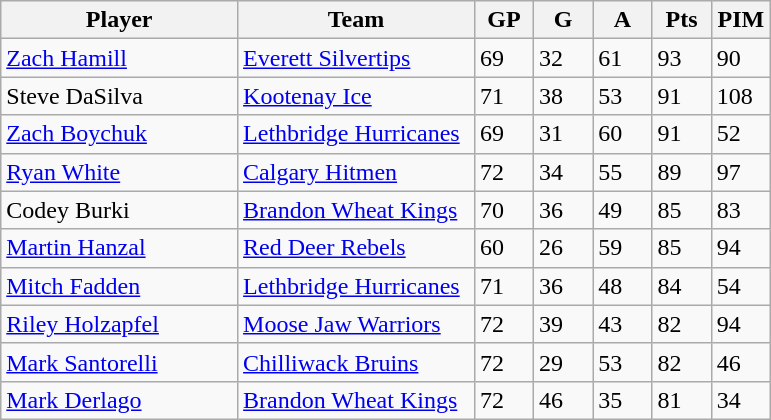<table class="wikitable">
<tr>
<th bgcolor="#DDDDFF" width="30%">Player</th>
<th bgcolor="#DDDDFF" width="30%">Team</th>
<th bgcolor="#DDDDFF" width="7.5%">GP</th>
<th bgcolor="#DDDDFF" width="7.5%">G</th>
<th bgcolor="#DDDDFF" width="7.5%">A</th>
<th bgcolor="#DDDDFF" width="7.5%">Pts</th>
<th bgcolor="#DDDDFF" width="7.5%">PIM</th>
</tr>
<tr>
<td><a href='#'>Zach Hamill</a></td>
<td><a href='#'>Everett Silvertips</a></td>
<td>69</td>
<td>32</td>
<td>61</td>
<td>93</td>
<td>90</td>
</tr>
<tr>
<td>Steve DaSilva</td>
<td><a href='#'>Kootenay Ice</a></td>
<td>71</td>
<td>38</td>
<td>53</td>
<td>91</td>
<td>108</td>
</tr>
<tr>
<td><a href='#'>Zach Boychuk</a></td>
<td><a href='#'>Lethbridge Hurricanes</a></td>
<td>69</td>
<td>31</td>
<td>60</td>
<td>91</td>
<td>52</td>
</tr>
<tr>
<td><a href='#'>Ryan White</a></td>
<td><a href='#'>Calgary Hitmen</a></td>
<td>72</td>
<td>34</td>
<td>55</td>
<td>89</td>
<td>97</td>
</tr>
<tr>
<td>Codey Burki</td>
<td><a href='#'>Brandon Wheat Kings</a></td>
<td>70</td>
<td>36</td>
<td>49</td>
<td>85</td>
<td>83</td>
</tr>
<tr>
<td><a href='#'>Martin Hanzal</a></td>
<td><a href='#'>Red Deer Rebels</a></td>
<td>60</td>
<td>26</td>
<td>59</td>
<td>85</td>
<td>94</td>
</tr>
<tr>
<td><a href='#'>Mitch Fadden</a></td>
<td><a href='#'>Lethbridge Hurricanes</a></td>
<td>71</td>
<td>36</td>
<td>48</td>
<td>84</td>
<td>54</td>
</tr>
<tr>
<td><a href='#'>Riley Holzapfel</a></td>
<td><a href='#'>Moose Jaw Warriors</a></td>
<td>72</td>
<td>39</td>
<td>43</td>
<td>82</td>
<td>94</td>
</tr>
<tr>
<td><a href='#'>Mark Santorelli</a></td>
<td><a href='#'>Chilliwack Bruins</a></td>
<td>72</td>
<td>29</td>
<td>53</td>
<td>82</td>
<td>46</td>
</tr>
<tr>
<td><a href='#'>Mark Derlago</a></td>
<td><a href='#'>Brandon Wheat Kings</a></td>
<td>72</td>
<td>46</td>
<td>35</td>
<td>81</td>
<td>34</td>
</tr>
</table>
